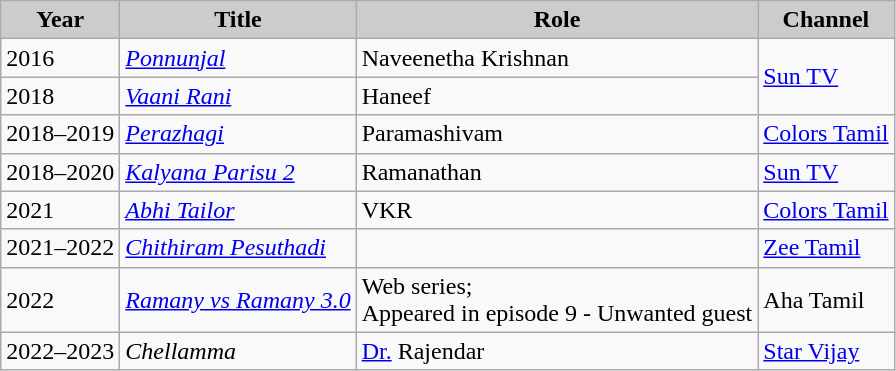<table class="wikitable">
<tr>
<th style="background:#ccc;">Year</th>
<th style="background:#ccc;">Title</th>
<th style="background:#ccc;">Role</th>
<th style="background:#ccc;">Channel</th>
</tr>
<tr>
<td>2016</td>
<td><em><a href='#'>Ponnunjal</a></em></td>
<td>Naveenetha Krishnan</td>
<td rowspan=2><a href='#'>Sun TV</a></td>
</tr>
<tr>
<td>2018</td>
<td><em><a href='#'>Vaani Rani</a></em></td>
<td>Haneef</td>
</tr>
<tr>
<td>2018–2019</td>
<td><em><a href='#'>Perazhagi</a></em></td>
<td>Paramashivam</td>
<td><a href='#'>Colors Tamil</a></td>
</tr>
<tr>
<td>2018–2020</td>
<td><em><a href='#'>Kalyana Parisu 2</a></em></td>
<td>Ramanathan</td>
<td><a href='#'>Sun TV</a></td>
</tr>
<tr>
<td>2021</td>
<td><em><a href='#'>Abhi Tailor</a></em></td>
<td>VKR</td>
<td><a href='#'>Colors Tamil</a></td>
</tr>
<tr>
<td>2021–2022</td>
<td><em><a href='#'>Chithiram Pesuthadi</a></em></td>
<td></td>
<td><a href='#'>Zee Tamil</a></td>
</tr>
<tr>
<td>2022</td>
<td><em><a href='#'>Ramany vs Ramany 3.0</a></em></td>
<td>Web series;<br>Appeared in episode 9 - Unwanted guest</td>
<td>Aha Tamil</td>
</tr>
<tr>
<td>2022–2023</td>
<td><em>Chellamma</em></td>
<td><a href='#'>Dr.</a> Rajendar</td>
<td><a href='#'>Star Vijay</a></td>
</tr>
</table>
